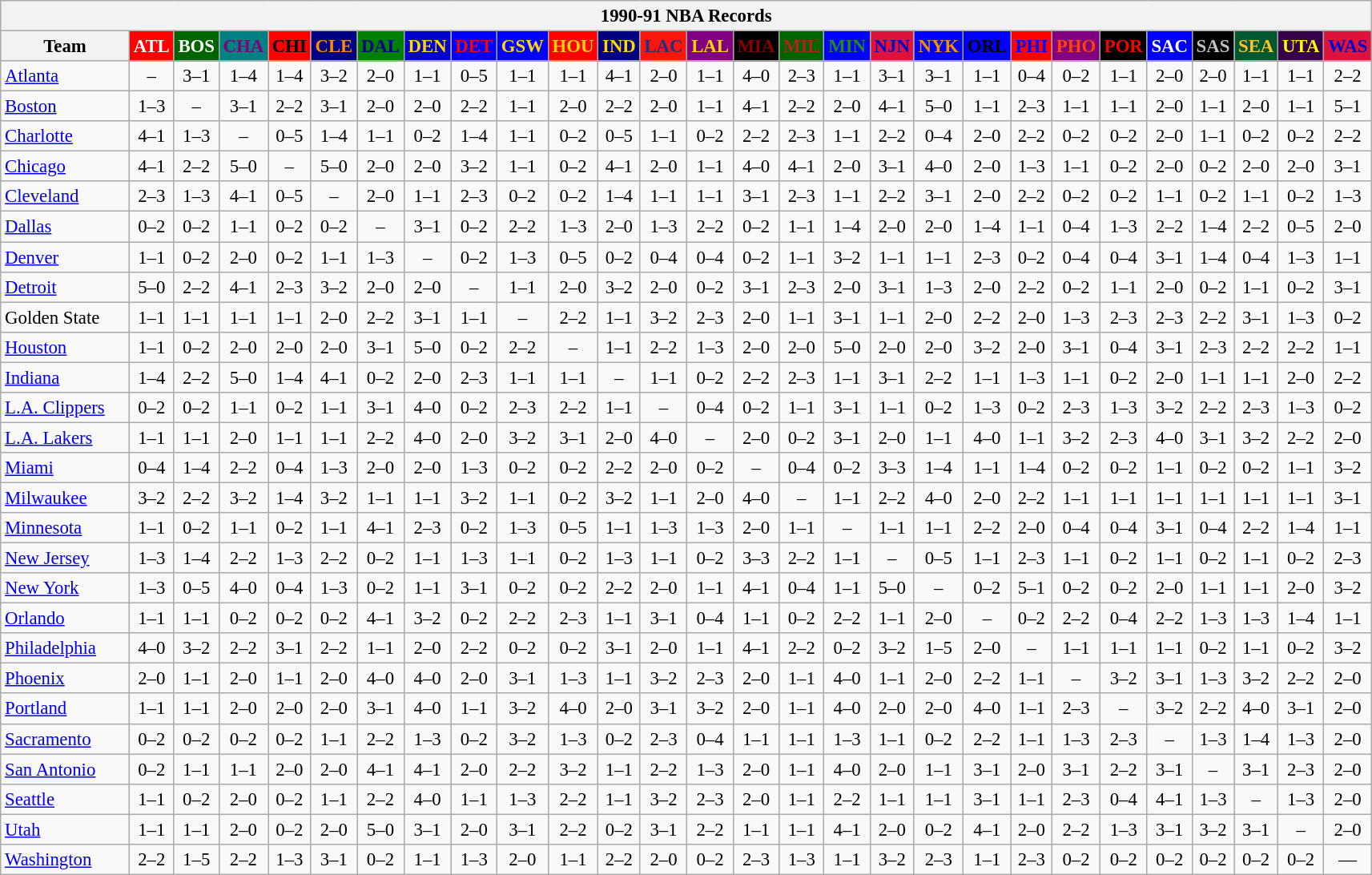<table class="wikitable" style="font-size:95%; text-align:center;">
<tr>
<th colspan=28>1990-91 NBA Records</th>
</tr>
<tr>
<th width=100>Team</th>
<th style="background:#FF0000;color:#FFFFFF;width=35">ATL</th>
<th style="background:#006400;color:#FFFFFF;width=35">BOS</th>
<th style="background:#008080;color:#800080;width=35">CHA</th>
<th style="background:#FF0000;color:#000000;width=35">CHI</th>
<th style="background:#000080;color:#FF8C00;width=35">CLE</th>
<th style="background:#008000;color:#00008B;width=35">DAL</th>
<th style="background:#0000CD;color:#FFD700;width=35">DEN</th>
<th style="background:#0000FF;color:#FF0000;width=35">DET</th>
<th style="background:#0000FF;color:#FFD700;width=35">GSW</th>
<th style="background:#FF0000;color:#FFD700;width=35">HOU</th>
<th style="background:#000080;color:#FFD700;width=35">IND</th>
<th style="background:#F9160D;color:#1A2E8B;width=35">LAC</th>
<th style="background:#800080;color:#FFD700;width=35">LAL</th>
<th style="background:#000000;color:#8B0000;width=35">MIA</th>
<th style="background:#006400;color:#B22222;width=35">MIL</th>
<th style="background:#0000FF;color:#228B22;width=35">MIN</th>
<th style="background:#DC143C;color:#0000CD;width=35">NJN</th>
<th style="background:#0000FF;color:#FF8C00;width=35">NYK</th>
<th style="background:#0000FF;color:#000000;width=35">ORL</th>
<th style="background:#FF0000;color:#0000FF;width=35">PHI</th>
<th style="background:#800080;color:#FF4500;width=35">PHO</th>
<th style="background:#000000;color:#FF0000;width=35">POR</th>
<th style="background:#0000FF;color:#FFFFFF;width=35">SAC</th>
<th style="background:#000000;color:#C0C0C0;width=35">SAS</th>
<th style="background:#005831;color:#FFC322;width=35">SEA</th>
<th style="background:#36004A;color:#FFFF00;width=35">UTA</th>
<th style="background:#DC143C;color:#0000CD;width=35">WAS</th>
</tr>
<tr>
<td style="text-align:left;"><a href='#'>Atlanta</a></td>
<td>–</td>
<td>3–1</td>
<td>1–4</td>
<td>1–4</td>
<td>3–2</td>
<td>2–0</td>
<td>1–1</td>
<td>0–5</td>
<td>1–1</td>
<td>1–1</td>
<td>4–1</td>
<td>2–0</td>
<td>1–1</td>
<td>4–0</td>
<td>2–3</td>
<td>1–1</td>
<td>3–1</td>
<td>3–1</td>
<td>1–1</td>
<td>0–4</td>
<td>0–2</td>
<td>1–1</td>
<td>2–0</td>
<td>2–0</td>
<td>1–1</td>
<td>1–1</td>
<td>2–2</td>
</tr>
<tr>
<td style="text-align:left;"><a href='#'>Boston</a></td>
<td>1–3</td>
<td>–</td>
<td>3–1</td>
<td>2–2</td>
<td>3–1</td>
<td>2–0</td>
<td>2–0</td>
<td>2–2</td>
<td>1–1</td>
<td>2–0</td>
<td>2–2</td>
<td>2–0</td>
<td>1–1</td>
<td>4–1</td>
<td>2–2</td>
<td>2–0</td>
<td>4–1</td>
<td>5–0</td>
<td>1–1</td>
<td>2–3</td>
<td>1–1</td>
<td>1–1</td>
<td>2–0</td>
<td>1–1</td>
<td>2–0</td>
<td>1–1</td>
<td>5–1</td>
</tr>
<tr>
<td style="text-align:left;"><a href='#'>Charlotte</a></td>
<td>4–1</td>
<td>1–3</td>
<td>–</td>
<td>0–5</td>
<td>1–4</td>
<td>1–1</td>
<td>0–2</td>
<td>1–4</td>
<td>1–1</td>
<td>0–2</td>
<td>0–5</td>
<td>1–1</td>
<td>0–2</td>
<td>2–2</td>
<td>2–3</td>
<td>1–1</td>
<td>2–2</td>
<td>0–4</td>
<td>2–0</td>
<td>2–2</td>
<td>0–2</td>
<td>0–2</td>
<td>2–0</td>
<td>1–1</td>
<td>0–2</td>
<td>0–2</td>
<td>2–2</td>
</tr>
<tr>
<td style="text-align:left;"><a href='#'>Chicago</a></td>
<td>4–1</td>
<td>2–2</td>
<td>5–0</td>
<td>–</td>
<td>5–0</td>
<td>2–0</td>
<td>2–0</td>
<td>3–2</td>
<td>1–1</td>
<td>0–2</td>
<td>4–1</td>
<td>2–0</td>
<td>1–1</td>
<td>4–0</td>
<td>4–1</td>
<td>2–0</td>
<td>3–1</td>
<td>4–0</td>
<td>2–0</td>
<td>1–3</td>
<td>1–1</td>
<td>0–2</td>
<td>2–0</td>
<td>0–2</td>
<td>2–0</td>
<td>2–0</td>
<td>3–1</td>
</tr>
<tr>
<td style="text-align:left;"><a href='#'>Cleveland</a></td>
<td>2–3</td>
<td>1–3</td>
<td>4–1</td>
<td>0–5</td>
<td>–</td>
<td>2–0</td>
<td>1–1</td>
<td>2–3</td>
<td>0–2</td>
<td>0–2</td>
<td>1–4</td>
<td>1–1</td>
<td>1–1</td>
<td>3–1</td>
<td>2–3</td>
<td>1–1</td>
<td>2–2</td>
<td>3–1</td>
<td>2–0</td>
<td>2–2</td>
<td>0–2</td>
<td>0–2</td>
<td>1–1</td>
<td>0–2</td>
<td>1–1</td>
<td>0–2</td>
<td>1–3</td>
</tr>
<tr>
<td style="text-align:left;"><a href='#'>Dallas</a></td>
<td>0–2</td>
<td>0–2</td>
<td>1–1</td>
<td>0–2</td>
<td>0–2</td>
<td>–</td>
<td>3–1</td>
<td>0–2</td>
<td>2–2</td>
<td>1–3</td>
<td>2–0</td>
<td>1–3</td>
<td>2–2</td>
<td>0–2</td>
<td>1–1</td>
<td>1–4</td>
<td>2–0</td>
<td>2–0</td>
<td>1–4</td>
<td>1–1</td>
<td>0–4</td>
<td>1–3</td>
<td>2–2</td>
<td>1–4</td>
<td>2–2</td>
<td>0–5</td>
<td>2–0</td>
</tr>
<tr>
<td style="text-align:left;"><a href='#'>Denver</a></td>
<td>1–1</td>
<td>0–2</td>
<td>2–0</td>
<td>0–2</td>
<td>1–1</td>
<td>1–3</td>
<td>–</td>
<td>0–2</td>
<td>1–3</td>
<td>0–5</td>
<td>0–2</td>
<td>0–4</td>
<td>0–4</td>
<td>0–2</td>
<td>1–1</td>
<td>3–2</td>
<td>1–1</td>
<td>1–1</td>
<td>2–3</td>
<td>0–2</td>
<td>0–4</td>
<td>0–4</td>
<td>3–1</td>
<td>1–4</td>
<td>0–4</td>
<td>1–3</td>
<td>1–1</td>
</tr>
<tr>
<td style="text-align:left;"><a href='#'>Detroit</a></td>
<td>5–0</td>
<td>2–2</td>
<td>4–1</td>
<td>2–3</td>
<td>3–2</td>
<td>2–0</td>
<td>2–0</td>
<td>–</td>
<td>1–1</td>
<td>2–0</td>
<td>3–2</td>
<td>2–0</td>
<td>0–2</td>
<td>3–1</td>
<td>2–3</td>
<td>2–0</td>
<td>3–1</td>
<td>1–3</td>
<td>2–0</td>
<td>2–2</td>
<td>0–2</td>
<td>1–1</td>
<td>2–0</td>
<td>0–2</td>
<td>1–1</td>
<td>0–2</td>
<td>3–1</td>
</tr>
<tr>
<td style="text-align:left;">Golden State</td>
<td>1–1</td>
<td>1–1</td>
<td>1–1</td>
<td>1–1</td>
<td>2–0</td>
<td>2–2</td>
<td>3–1</td>
<td>1–1</td>
<td>–</td>
<td>2–2</td>
<td>1–1</td>
<td>3–2</td>
<td>2–3</td>
<td>2–0</td>
<td>1–1</td>
<td>3–1</td>
<td>1–1</td>
<td>2–0</td>
<td>2–2</td>
<td>2–0</td>
<td>1–3</td>
<td>2–3</td>
<td>2–3</td>
<td>2–2</td>
<td>3–1</td>
<td>1–3</td>
<td>0–2</td>
</tr>
<tr>
<td style="text-align:left;"><a href='#'>Houston</a></td>
<td>1–1</td>
<td>0–2</td>
<td>2–0</td>
<td>2–0</td>
<td>2–0</td>
<td>3–1</td>
<td>5–0</td>
<td>0–2</td>
<td>2–2</td>
<td>–</td>
<td>1–1</td>
<td>2–2</td>
<td>1–3</td>
<td>2–0</td>
<td>2–0</td>
<td>5–0</td>
<td>2–0</td>
<td>2–0</td>
<td>3–2</td>
<td>2–0</td>
<td>3–1</td>
<td>0–4</td>
<td>3–1</td>
<td>2–3</td>
<td>2–2</td>
<td>2–2</td>
<td>1–1</td>
</tr>
<tr>
<td style="text-align:left;"><a href='#'>Indiana</a></td>
<td>1–4</td>
<td>2–2</td>
<td>5–0</td>
<td>1–4</td>
<td>4–1</td>
<td>0–2</td>
<td>2–0</td>
<td>2–3</td>
<td>1–1</td>
<td>1–1</td>
<td>–</td>
<td>1–1</td>
<td>0–2</td>
<td>2–2</td>
<td>2–3</td>
<td>1–1</td>
<td>3–1</td>
<td>2–2</td>
<td>1–1</td>
<td>1–3</td>
<td>1–1</td>
<td>0–2</td>
<td>2–0</td>
<td>1–1</td>
<td>1–1</td>
<td>2–0</td>
<td>2–2</td>
</tr>
<tr>
<td style="text-align:left;"><a href='#'>L.A. Clippers</a></td>
<td>0–2</td>
<td>0–2</td>
<td>1–1</td>
<td>0–2</td>
<td>1–1</td>
<td>3–1</td>
<td>4–0</td>
<td>0–2</td>
<td>2–3</td>
<td>2–2</td>
<td>1–1</td>
<td>–</td>
<td>0–4</td>
<td>0–2</td>
<td>1–1</td>
<td>3–1</td>
<td>1–1</td>
<td>0–2</td>
<td>1–3</td>
<td>0–2</td>
<td>2–3</td>
<td>1–3</td>
<td>3–2</td>
<td>2–2</td>
<td>2–3</td>
<td>1–3</td>
<td>0–2</td>
</tr>
<tr>
<td style="text-align:left;"><a href='#'>L.A. Lakers</a></td>
<td>1–1</td>
<td>1–1</td>
<td>2–0</td>
<td>1–1</td>
<td>1–1</td>
<td>2–2</td>
<td>4–0</td>
<td>2–0</td>
<td>3–2</td>
<td>3–1</td>
<td>2–0</td>
<td>4–0</td>
<td>–</td>
<td>2–0</td>
<td>0–2</td>
<td>3–1</td>
<td>2–0</td>
<td>1–1</td>
<td>4–0</td>
<td>1–1</td>
<td>3–2</td>
<td>2–3</td>
<td>4–0</td>
<td>3–1</td>
<td>3–2</td>
<td>2–2</td>
<td>2–0</td>
</tr>
<tr>
<td style="text-align:left;"><a href='#'>Miami</a></td>
<td>0–4</td>
<td>1–4</td>
<td>2–2</td>
<td>0–4</td>
<td>1–3</td>
<td>2–0</td>
<td>2–0</td>
<td>1–3</td>
<td>0–2</td>
<td>0–2</td>
<td>2–2</td>
<td>2–0</td>
<td>0–2</td>
<td>–</td>
<td>0–4</td>
<td>0–2</td>
<td>3–3</td>
<td>1–4</td>
<td>1–1</td>
<td>1–4</td>
<td>0–2</td>
<td>0–2</td>
<td>1–1</td>
<td>0–2</td>
<td>0–2</td>
<td>1–1</td>
<td>3–2</td>
</tr>
<tr>
<td style="text-align:left;"><a href='#'>Milwaukee</a></td>
<td>3–2</td>
<td>2–2</td>
<td>3–2</td>
<td>1–4</td>
<td>3–2</td>
<td>1–1</td>
<td>1–1</td>
<td>3–2</td>
<td>1–1</td>
<td>0–2</td>
<td>3–2</td>
<td>1–1</td>
<td>2–0</td>
<td>4–0</td>
<td>–</td>
<td>1–1</td>
<td>2–2</td>
<td>4–0</td>
<td>2–0</td>
<td>2–2</td>
<td>1–1</td>
<td>1–1</td>
<td>1–1</td>
<td>1–1</td>
<td>1–1</td>
<td>1–1</td>
<td>3–1</td>
</tr>
<tr>
<td style="text-align:left;"><a href='#'>Minnesota</a></td>
<td>1–1</td>
<td>0–2</td>
<td>1–1</td>
<td>0–2</td>
<td>1–1</td>
<td>4–1</td>
<td>2–3</td>
<td>0–2</td>
<td>1–3</td>
<td>0–5</td>
<td>1–1</td>
<td>1–3</td>
<td>1–3</td>
<td>2–0</td>
<td>1–1</td>
<td>–</td>
<td>1–1</td>
<td>1–1</td>
<td>2–2</td>
<td>2–0</td>
<td>0–4</td>
<td>0–4</td>
<td>3–1</td>
<td>0–4</td>
<td>2–2</td>
<td>1–4</td>
<td>1–1</td>
</tr>
<tr>
<td style="text-align:left;"><a href='#'>New Jersey</a></td>
<td>1–3</td>
<td>1–4</td>
<td>2–2</td>
<td>1–3</td>
<td>2–2</td>
<td>0–2</td>
<td>1–1</td>
<td>1–3</td>
<td>1–1</td>
<td>0–2</td>
<td>1–3</td>
<td>1–1</td>
<td>0–2</td>
<td>3–3</td>
<td>2–2</td>
<td>1–1</td>
<td>–</td>
<td>0–5</td>
<td>1–1</td>
<td>2–3</td>
<td>1–1</td>
<td>0–2</td>
<td>1–1</td>
<td>0–2</td>
<td>1–1</td>
<td>0–2</td>
<td>2–3</td>
</tr>
<tr>
<td style="text-align:left;"><a href='#'>New York</a></td>
<td>1–3</td>
<td>0–5</td>
<td>4–0</td>
<td>0–4</td>
<td>1–3</td>
<td>0–2</td>
<td>1–1</td>
<td>3–1</td>
<td>0–2</td>
<td>0–2</td>
<td>2–2</td>
<td>2–0</td>
<td>1–1</td>
<td>4–1</td>
<td>0–4</td>
<td>1–1</td>
<td>5–0</td>
<td>–</td>
<td>0–2</td>
<td>5–1</td>
<td>0–2</td>
<td>0–2</td>
<td>2–0</td>
<td>1–1</td>
<td>1–1</td>
<td>2–0</td>
<td>3–2</td>
</tr>
<tr>
<td style="text-align:left;"><a href='#'>Orlando</a></td>
<td>1–1</td>
<td>1–1</td>
<td>0–2</td>
<td>0–2</td>
<td>0–2</td>
<td>4–1</td>
<td>3–2</td>
<td>0–2</td>
<td>2–2</td>
<td>2–3</td>
<td>1–1</td>
<td>3–1</td>
<td>0–4</td>
<td>1–1</td>
<td>0–2</td>
<td>2–2</td>
<td>1–1</td>
<td>2–0</td>
<td>–</td>
<td>0–2</td>
<td>2–2</td>
<td>0–4</td>
<td>2–2</td>
<td>1–3</td>
<td>1–3</td>
<td>1–4</td>
<td>1–1</td>
</tr>
<tr>
<td style="text-align:left;"><a href='#'>Philadelphia</a></td>
<td>4–0</td>
<td>3–2</td>
<td>2–2</td>
<td>3–1</td>
<td>2–2</td>
<td>1–1</td>
<td>2–0</td>
<td>2–2</td>
<td>0–2</td>
<td>0–2</td>
<td>3–1</td>
<td>2–0</td>
<td>1–1</td>
<td>4–1</td>
<td>2–2</td>
<td>0–2</td>
<td>3–2</td>
<td>1–5</td>
<td>2–0</td>
<td>–</td>
<td>1–1</td>
<td>1–1</td>
<td>1–1</td>
<td>0–2</td>
<td>1–1</td>
<td>0–2</td>
<td>3–2</td>
</tr>
<tr>
<td style="text-align:left;"><a href='#'>Phoenix</a></td>
<td>2–0</td>
<td>1–1</td>
<td>2–0</td>
<td>1–1</td>
<td>2–0</td>
<td>4–0</td>
<td>4–0</td>
<td>2–0</td>
<td>3–1</td>
<td>1–3</td>
<td>1–1</td>
<td>3–2</td>
<td>2–3</td>
<td>2–0</td>
<td>1–1</td>
<td>4–0</td>
<td>1–1</td>
<td>2–0</td>
<td>2–2</td>
<td>1–1</td>
<td>–</td>
<td>3–2</td>
<td>3–1</td>
<td>1–3</td>
<td>3–2</td>
<td>2–2</td>
<td>2–0</td>
</tr>
<tr>
<td style="text-align:left;"><a href='#'>Portland</a></td>
<td>1–1</td>
<td>1–1</td>
<td>2–0</td>
<td>2–0</td>
<td>2–0</td>
<td>3–1</td>
<td>4–0</td>
<td>1–1</td>
<td>3–2</td>
<td>4–0</td>
<td>2–0</td>
<td>3–1</td>
<td>3–2</td>
<td>2–0</td>
<td>1–1</td>
<td>4–0</td>
<td>2–0</td>
<td>2–0</td>
<td>4–0</td>
<td>1–1</td>
<td>2–3</td>
<td>–</td>
<td>3–2</td>
<td>2–2</td>
<td>4–0</td>
<td>3–1</td>
<td>2–0</td>
</tr>
<tr>
<td style="text-align:left;"><a href='#'>Sacramento</a></td>
<td>0–2</td>
<td>0–2</td>
<td>0–2</td>
<td>0–2</td>
<td>1–1</td>
<td>2–2</td>
<td>1–3</td>
<td>0–2</td>
<td>3–2</td>
<td>1–3</td>
<td>0–2</td>
<td>2–3</td>
<td>0–4</td>
<td>1–1</td>
<td>1–1</td>
<td>1–3</td>
<td>1–1</td>
<td>0–2</td>
<td>2–2</td>
<td>1–1</td>
<td>1–3</td>
<td>2–3</td>
<td>–</td>
<td>1–3</td>
<td>1–4</td>
<td>1–3</td>
<td>2–0</td>
</tr>
<tr>
<td style="text-align:left;"><a href='#'>San Antonio</a></td>
<td>0–2</td>
<td>1–1</td>
<td>1–1</td>
<td>2–0</td>
<td>2–0</td>
<td>4–1</td>
<td>4–1</td>
<td>2–0</td>
<td>2–2</td>
<td>3–2</td>
<td>1–1</td>
<td>2–2</td>
<td>1–3</td>
<td>2–0</td>
<td>1–1</td>
<td>4–0</td>
<td>2–0</td>
<td>1–1</td>
<td>3–1</td>
<td>2–0</td>
<td>3–1</td>
<td>2–2</td>
<td>3–1</td>
<td>–</td>
<td>3–1</td>
<td>2–3</td>
<td>2–0</td>
</tr>
<tr>
<td style="text-align:left;"><a href='#'>Seattle</a></td>
<td>1–1</td>
<td>0–2</td>
<td>2–0</td>
<td>0–2</td>
<td>1–1</td>
<td>2–2</td>
<td>4–0</td>
<td>1–1</td>
<td>1–3</td>
<td>2–2</td>
<td>1–1</td>
<td>3–2</td>
<td>2–3</td>
<td>2–0</td>
<td>1–1</td>
<td>2–2</td>
<td>1–1</td>
<td>1–1</td>
<td>3–1</td>
<td>1–1</td>
<td>2–3</td>
<td>0–4</td>
<td>4–1</td>
<td>1–3</td>
<td>–</td>
<td>1–3</td>
<td>2–0</td>
</tr>
<tr>
<td style="text-align:left;"><a href='#'>Utah</a></td>
<td>1–1</td>
<td>1–1</td>
<td>2–0</td>
<td>0–2</td>
<td>2–0</td>
<td>5–0</td>
<td>3–1</td>
<td>2–0</td>
<td>3–1</td>
<td>2–2</td>
<td>0–2</td>
<td>3–1</td>
<td>2–2</td>
<td>1–1</td>
<td>1–1</td>
<td>4–1</td>
<td>2–0</td>
<td>0–2</td>
<td>4–1</td>
<td>2–0</td>
<td>2–2</td>
<td>1–3</td>
<td>3–1</td>
<td>3–2</td>
<td>3–1</td>
<td>–</td>
<td>2–0</td>
</tr>
<tr>
<td style="text-align:left;"><a href='#'>Washington</a></td>
<td>2–2</td>
<td>1–5</td>
<td>2–2</td>
<td>1–3</td>
<td>3–1</td>
<td>0–2</td>
<td>1–1</td>
<td>1–3</td>
<td>2–0</td>
<td>1–1</td>
<td>2–2</td>
<td>2–0</td>
<td>0–2</td>
<td>2–3</td>
<td>1–3</td>
<td>1–1</td>
<td>3–2</td>
<td>2–3</td>
<td>1–1</td>
<td>2–3</td>
<td>0–2</td>
<td>0–2</td>
<td>0–2</td>
<td>0–2</td>
<td>0–2</td>
<td>0–2</td>
<td>—</td>
</tr>
</table>
